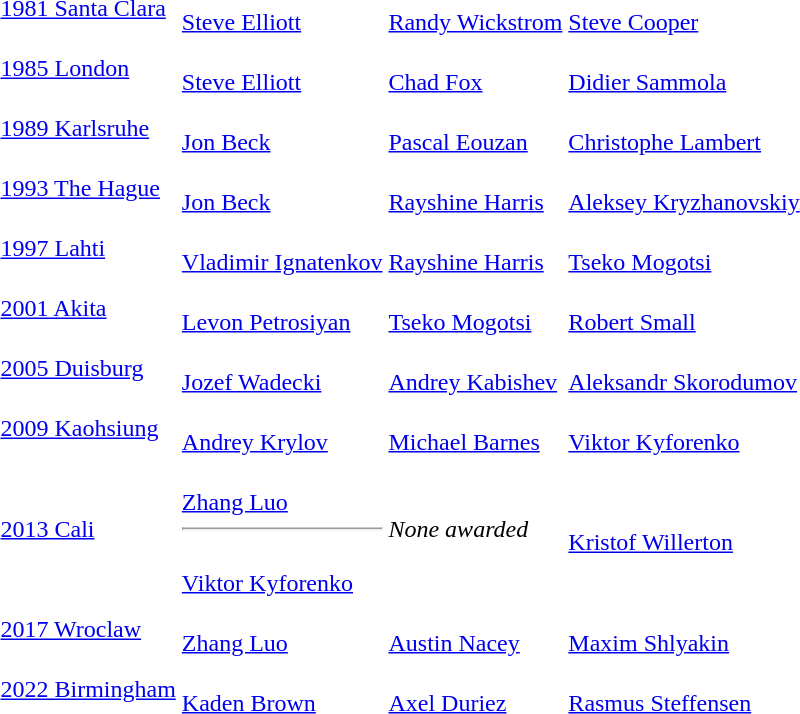<table>
<tr>
<td><a href='#'>1981 Santa Clara</a></td>
<td><br> <a href='#'>Steve Elliott</a></td>
<td><br> <a href='#'>Randy Wickstrom</a></td>
<td><br> <a href='#'>Steve Cooper</a></td>
</tr>
<tr>
<td><a href='#'>1985 London</a></td>
<td><br> <a href='#'>Steve Elliott</a></td>
<td><br> <a href='#'>Chad Fox</a></td>
<td><br> <a href='#'>Didier Sammola</a></td>
</tr>
<tr>
<td><a href='#'>1989 Karlsruhe</a></td>
<td><br> <a href='#'>Jon Beck</a></td>
<td><br> <a href='#'>Pascal Eouzan</a></td>
<td><br> <a href='#'>Christophe Lambert</a></td>
</tr>
<tr>
<td><a href='#'>1993 The Hague</a></td>
<td><br> <a href='#'>Jon Beck</a></td>
<td><br> <a href='#'>Rayshine Harris</a></td>
<td><br> <a href='#'>Aleksey Kryzhanovskiy</a></td>
</tr>
<tr>
<td><a href='#'>1997 Lahti</a></td>
<td><br> <a href='#'>Vladimir Ignatenkov</a></td>
<td><br> <a href='#'>Rayshine Harris</a></td>
<td><br> <a href='#'>Tseko Mogotsi</a></td>
</tr>
<tr>
<td><a href='#'>2001 Akita</a></td>
<td><br> <a href='#'>Levon Petrosiyan</a></td>
<td><br> <a href='#'>Tseko Mogotsi</a></td>
<td><br> <a href='#'>Robert Small</a></td>
</tr>
<tr>
<td><a href='#'>2005 Duisburg</a></td>
<td><br> <a href='#'>Jozef Wadecki</a></td>
<td><br> <a href='#'>Andrey Kabishev</a></td>
<td><br> <a href='#'>Aleksandr Skorodumov</a></td>
</tr>
<tr>
<td><a href='#'>2009 Kaohsiung</a></td>
<td><br> <a href='#'>Andrey Krylov</a></td>
<td><br> <a href='#'>Michael Barnes</a></td>
<td><br> <a href='#'>Viktor Kyforenko</a></td>
</tr>
<tr>
<td><a href='#'>2013 Cali</a></td>
<td><br> <a href='#'>Zhang Luo</a><hr><br> <a href='#'>Viktor Kyforenko</a></td>
<td><em>None awarded</em></td>
<td><br> <a href='#'>Kristof Willerton</a></td>
</tr>
<tr>
<td><a href='#'>2017 Wroclaw</a></td>
<td><br> <a href='#'>Zhang Luo</a></td>
<td><br> <a href='#'>Austin Nacey</a></td>
<td><br> <a href='#'>Maxim Shlyakin</a></td>
</tr>
<tr>
<td><a href='#'>2022 Birmingham</a></td>
<td><br> <a href='#'>Kaden Brown</a></td>
<td><br> <a href='#'>Axel Duriez</a></td>
<td><br> <a href='#'>Rasmus Steffensen</a></td>
</tr>
</table>
